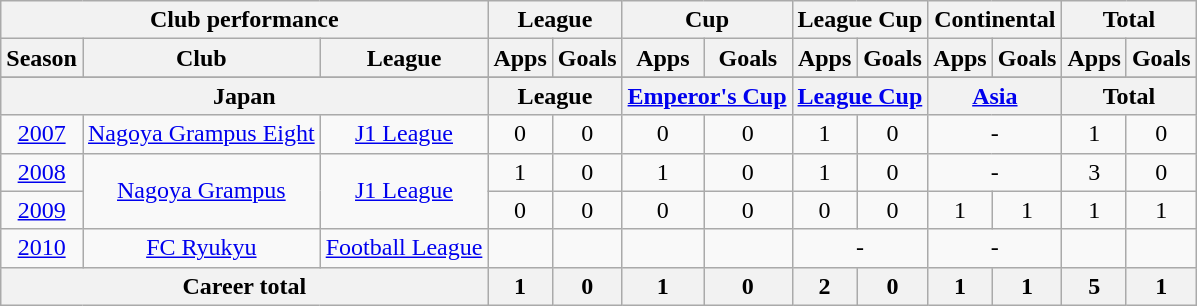<table class="wikitable" style="text-align:center">
<tr>
<th colspan=3>Club performance</th>
<th colspan=2>League</th>
<th colspan=2>Cup</th>
<th colspan=2>League Cup</th>
<th colspan=2>Continental</th>
<th colspan=2>Total</th>
</tr>
<tr>
<th>Season</th>
<th>Club</th>
<th>League</th>
<th>Apps</th>
<th>Goals</th>
<th>Apps</th>
<th>Goals</th>
<th>Apps</th>
<th>Goals</th>
<th>Apps</th>
<th>Goals</th>
<th>Apps</th>
<th>Goals</th>
</tr>
<tr>
</tr>
<tr>
<th colspan=3>Japan</th>
<th colspan=2>League</th>
<th colspan=2><a href='#'>Emperor's Cup</a></th>
<th colspan=2><a href='#'>League Cup</a></th>
<th colspan=2><a href='#'>Asia</a></th>
<th colspan=2>Total</th>
</tr>
<tr>
<td><a href='#'>2007</a></td>
<td><a href='#'>Nagoya Grampus Eight</a></td>
<td><a href='#'>J1 League</a></td>
<td>0</td>
<td>0</td>
<td>0</td>
<td>0</td>
<td>1</td>
<td>0</td>
<td colspan="2">-</td>
<td>1</td>
<td>0</td>
</tr>
<tr>
<td><a href='#'>2008</a></td>
<td rowspan="2"><a href='#'>Nagoya Grampus</a></td>
<td rowspan="2"><a href='#'>J1 League</a></td>
<td>1</td>
<td>0</td>
<td>1</td>
<td>0</td>
<td>1</td>
<td>0</td>
<td colspan="2">-</td>
<td>3</td>
<td>0</td>
</tr>
<tr>
<td><a href='#'>2009</a></td>
<td>0</td>
<td>0</td>
<td>0</td>
<td>0</td>
<td>0</td>
<td>0</td>
<td>1</td>
<td>1</td>
<td>1</td>
<td>1</td>
</tr>
<tr>
<td><a href='#'>2010</a></td>
<td><a href='#'>FC Ryukyu</a></td>
<td><a href='#'>Football League</a></td>
<td></td>
<td></td>
<td></td>
<td></td>
<td colspan="2">-</td>
<td colspan="2">-</td>
<td></td>
<td></td>
</tr>
<tr>
<th colspan=3>Career total</th>
<th>1</th>
<th>0</th>
<th>1</th>
<th>0</th>
<th>2</th>
<th>0</th>
<th>1</th>
<th>1</th>
<th>5</th>
<th>1</th>
</tr>
</table>
